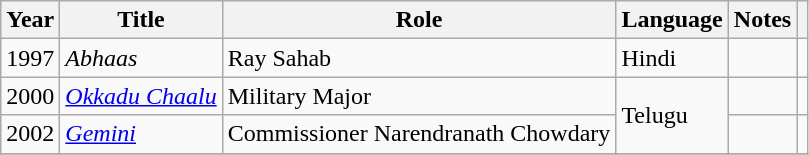<table class="wikitable sortable">
<tr>
<th>Year</th>
<th>Title</th>
<th>Role</th>
<th>Language</th>
<th>Notes</th>
<th class="unsortable"></th>
</tr>
<tr>
<td>1997</td>
<td><em>Abhaas</em></td>
<td>Ray Sahab</td>
<td>Hindi</td>
<td></td>
<td></td>
</tr>
<tr>
<td>2000</td>
<td><em><a href='#'>Okkadu Chaalu</a></em></td>
<td>Military Major</td>
<td rowspan="2">Telugu</td>
<td></td>
<td></td>
</tr>
<tr>
<td>2002</td>
<td><em><a href='#'>Gemini</a></em></td>
<td>Commissioner Narendranath Chowdary</td>
<td></td>
<td></td>
</tr>
<tr>
</tr>
</table>
